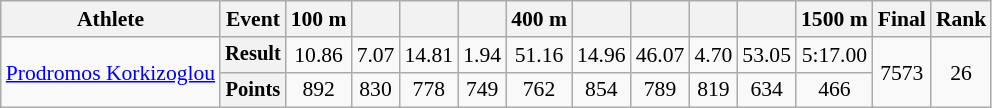<table class="wikitable" style="font-size:90%">
<tr>
<th>Athlete</th>
<th>Event</th>
<th>100 m</th>
<th></th>
<th></th>
<th></th>
<th>400 m</th>
<th></th>
<th></th>
<th></th>
<th></th>
<th>1500 m</th>
<th>Final</th>
<th>Rank</th>
</tr>
<tr align=center>
<td align=left rowspan=2><a href='#'>Prodromos Korkizoglou</a></td>
<th style="font-size:95%">Result</th>
<td>10.86</td>
<td>7.07</td>
<td>14.81</td>
<td>1.94</td>
<td>51.16</td>
<td>14.96</td>
<td>46.07</td>
<td>4.70</td>
<td>53.05</td>
<td>5:17.00</td>
<td rowspan=2>7573</td>
<td rowspan=2>26</td>
</tr>
<tr align=center>
<th style="font-size:95%">Points</th>
<td>892</td>
<td>830</td>
<td>778</td>
<td>749</td>
<td>762</td>
<td>854</td>
<td>789</td>
<td>819</td>
<td>634</td>
<td>466</td>
</tr>
</table>
